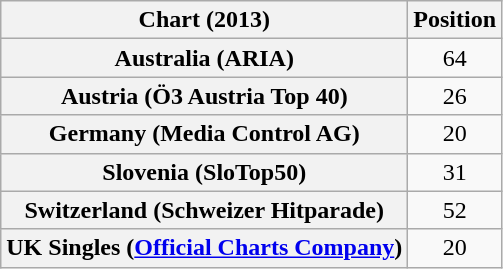<table class="wikitable sortable plainrowheaders">
<tr>
<th>Chart (2013)</th>
<th>Position</th>
</tr>
<tr>
<th scope="row">Australia (ARIA)</th>
<td style="text-align:center;">64</td>
</tr>
<tr>
<th scope="row">Austria (Ö3 Austria Top 40)</th>
<td style="text-align:center;">26</td>
</tr>
<tr>
<th scope="row">Germany (Media Control AG)</th>
<td style="text-align:center;">20</td>
</tr>
<tr>
<th scope="row">Slovenia (SloTop50)</th>
<td align=center>31</td>
</tr>
<tr>
<th scope="row">Switzerland (Schweizer Hitparade)</th>
<td style="text-align:center;">52</td>
</tr>
<tr>
<th scope="row">UK Singles (<a href='#'>Official Charts Company</a>)</th>
<td align="center">20</td>
</tr>
</table>
